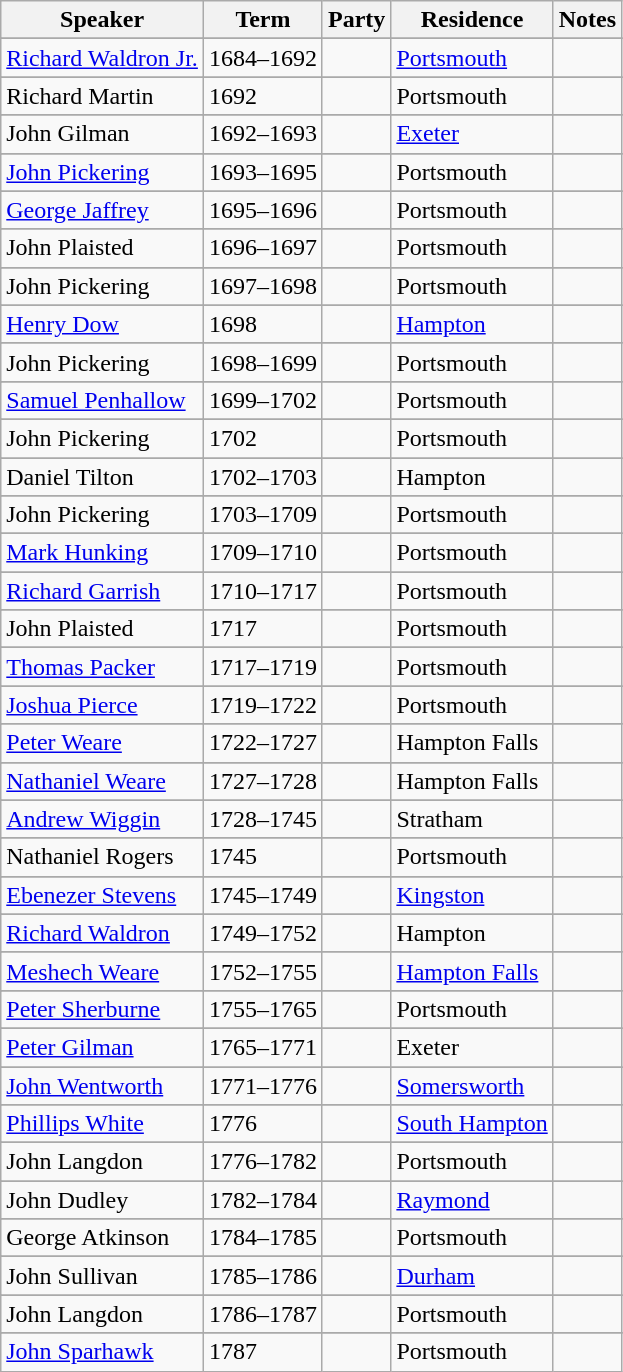<table class="wikitable sortable">
<tr>
<th>Speaker</th>
<th>Term</th>
<th>Party</th>
<th>Residence</th>
<th>Notes</th>
</tr>
<tr>
</tr>
<tr>
<td><a href='#'>Richard Waldron Jr.</a></td>
<td>1684–1692</td>
<td></td>
<td><a href='#'>Portsmouth</a></td>
<td></td>
</tr>
<tr>
</tr>
<tr>
<td>Richard Martin</td>
<td>1692</td>
<td></td>
<td>Portsmouth</td>
<td></td>
</tr>
<tr>
</tr>
<tr>
<td>John Gilman</td>
<td>1692–1693</td>
<td></td>
<td><a href='#'>Exeter</a></td>
<td></td>
</tr>
<tr>
</tr>
<tr>
<td><a href='#'>John Pickering</a></td>
<td>1693–1695</td>
<td></td>
<td>Portsmouth</td>
<td></td>
</tr>
<tr>
</tr>
<tr>
<td><a href='#'>George Jaffrey</a></td>
<td>1695–1696</td>
<td></td>
<td>Portsmouth</td>
<td></td>
</tr>
<tr>
</tr>
<tr>
<td>John Plaisted</td>
<td>1696–1697</td>
<td></td>
<td>Portsmouth</td>
<td></td>
</tr>
<tr>
</tr>
<tr>
<td>John Pickering</td>
<td>1697–1698</td>
<td></td>
<td>Portsmouth</td>
<td></td>
</tr>
<tr>
</tr>
<tr>
<td><a href='#'>Henry Dow</a></td>
<td>1698</td>
<td></td>
<td><a href='#'>Hampton</a></td>
<td></td>
</tr>
<tr>
</tr>
<tr>
<td>John Pickering</td>
<td>1698–1699</td>
<td></td>
<td>Portsmouth</td>
<td></td>
</tr>
<tr>
</tr>
<tr>
<td><a href='#'>Samuel Penhallow</a></td>
<td>1699–1702</td>
<td></td>
<td>Portsmouth</td>
<td></td>
</tr>
<tr>
</tr>
<tr>
<td>John Pickering</td>
<td>1702</td>
<td></td>
<td>Portsmouth</td>
<td></td>
</tr>
<tr>
</tr>
<tr>
<td>Daniel Tilton</td>
<td>1702–1703</td>
<td></td>
<td>Hampton</td>
<td></td>
</tr>
<tr>
</tr>
<tr>
<td>John Pickering</td>
<td>1703–1709</td>
<td></td>
<td>Portsmouth</td>
<td></td>
</tr>
<tr>
</tr>
<tr>
<td><a href='#'>Mark Hunking</a></td>
<td>1709–1710</td>
<td></td>
<td>Portsmouth</td>
<td></td>
</tr>
<tr>
</tr>
<tr>
<td><a href='#'>Richard Garrish</a></td>
<td>1710–1717</td>
<td></td>
<td>Portsmouth</td>
<td></td>
</tr>
<tr>
</tr>
<tr>
<td>John Plaisted</td>
<td>1717</td>
<td></td>
<td>Portsmouth</td>
<td></td>
</tr>
<tr>
</tr>
<tr>
<td><a href='#'>Thomas Packer</a></td>
<td>1717–1719</td>
<td></td>
<td>Portsmouth</td>
<td></td>
</tr>
<tr>
</tr>
<tr>
<td><a href='#'>Joshua Pierce</a></td>
<td>1719–1722</td>
<td></td>
<td>Portsmouth</td>
<td></td>
</tr>
<tr>
</tr>
<tr>
<td><a href='#'>Peter Weare</a></td>
<td>1722–1727</td>
<td></td>
<td>Hampton Falls</td>
<td></td>
</tr>
<tr>
</tr>
<tr>
<td><a href='#'>Nathaniel Weare</a></td>
<td>1727–1728</td>
<td></td>
<td>Hampton Falls</td>
<td></td>
</tr>
<tr>
</tr>
<tr>
<td><a href='#'>Andrew Wiggin</a></td>
<td>1728–1745</td>
<td></td>
<td>Stratham</td>
<td></td>
</tr>
<tr>
</tr>
<tr>
<td>Nathaniel Rogers</td>
<td>1745</td>
<td></td>
<td>Portsmouth</td>
<td></td>
</tr>
<tr>
</tr>
<tr>
<td><a href='#'>Ebenezer Stevens</a></td>
<td>1745–1749</td>
<td></td>
<td><a href='#'>Kingston</a></td>
<td></td>
</tr>
<tr>
</tr>
<tr>
<td><a href='#'>Richard Waldron</a></td>
<td>1749–1752</td>
<td></td>
<td>Hampton</td>
<td></td>
</tr>
<tr>
</tr>
<tr>
<td><a href='#'>Meshech Weare</a></td>
<td>1752–1755</td>
<td></td>
<td><a href='#'>Hampton Falls</a></td>
<td></td>
</tr>
<tr>
</tr>
<tr>
<td><a href='#'>Peter Sherburne</a></td>
<td>1755–1765</td>
<td></td>
<td>Portsmouth</td>
<td></td>
</tr>
<tr>
</tr>
<tr>
<td><a href='#'>Peter Gilman</a></td>
<td>1765–1771</td>
<td></td>
<td>Exeter</td>
<td></td>
</tr>
<tr>
</tr>
<tr>
<td><a href='#'>John Wentworth</a></td>
<td>1771–1776</td>
<td></td>
<td><a href='#'>Somersworth</a></td>
<td></td>
</tr>
<tr>
</tr>
<tr>
<td><a href='#'>Phillips White</a></td>
<td>1776</td>
<td></td>
<td><a href='#'>South Hampton</a></td>
<td></td>
</tr>
<tr>
</tr>
<tr>
<td>John Langdon</td>
<td>1776–1782</td>
<td></td>
<td>Portsmouth</td>
<td></td>
</tr>
<tr>
</tr>
<tr>
<td>John Dudley</td>
<td>1782–1784</td>
<td></td>
<td><a href='#'>Raymond</a></td>
<td></td>
</tr>
<tr>
</tr>
<tr>
<td>George Atkinson</td>
<td>1784–1785</td>
<td></td>
<td>Portsmouth</td>
<td></td>
</tr>
<tr>
</tr>
<tr>
<td>John Sullivan</td>
<td>1785–1786</td>
<td></td>
<td><a href='#'>Durham</a></td>
<td></td>
</tr>
<tr>
</tr>
<tr>
<td>John Langdon</td>
<td>1786–1787</td>
<td></td>
<td>Portsmouth</td>
<td></td>
</tr>
<tr>
</tr>
<tr>
<td><a href='#'>John Sparhawk</a></td>
<td>1787</td>
<td></td>
<td>Portsmouth</td>
<td></td>
</tr>
</table>
